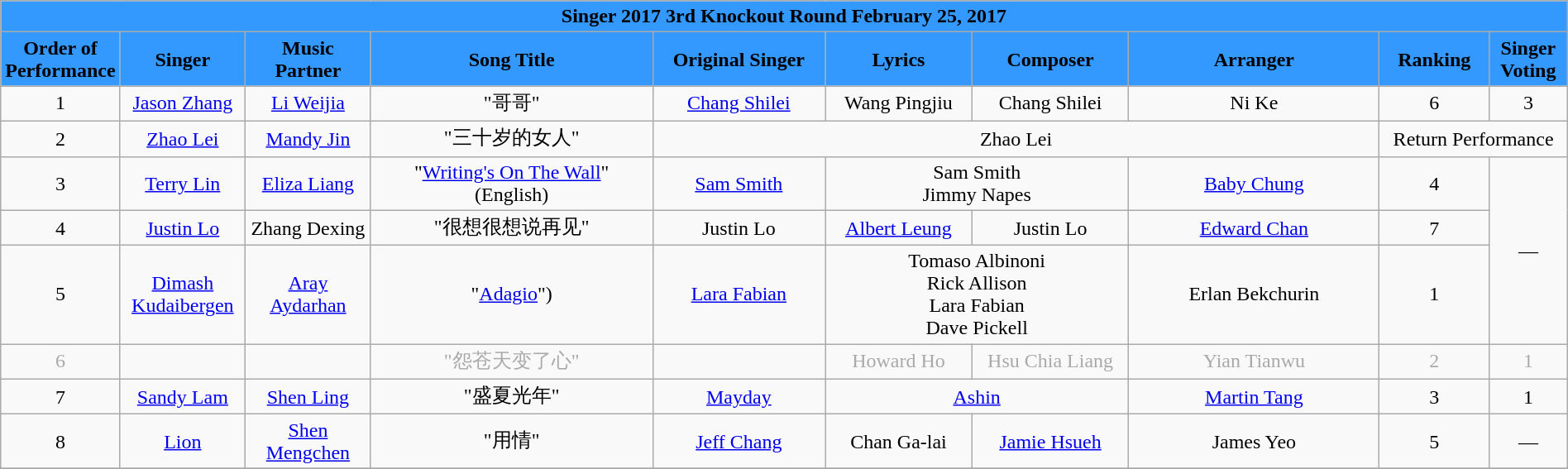<table class="wikitable sortable mw-collapsible" width="100%" style="text-align:center">
<tr align=center style="background:#3399FF">
<td colspan="10"><div><strong>Singer 2017 3rd Knockout Round February 25, 2017 </strong></div></td>
</tr>
<tr align=center style="background:#3399FF">
<td style="width:7%"><strong>Order of Performance</strong></td>
<td style="width:8%"><strong>Singer</strong></td>
<td style="width:8%"><strong>Music Partner</strong></td>
<td style="width:18%"><strong>Song Title</strong></td>
<td style="width:11%"><strong>Original Singer</strong></td>
<td style=width:10%"><strong>Lyrics</strong></td>
<td style="width:10%"><strong>Composer</strong></td>
<td style="width:16%"><strong>Arranger</strong></td>
<td style="width:7%"><strong>Ranking</strong></td>
<td style="width:5%"><strong>Singer Voting</strong></td>
</tr>
<tr>
<td>1</td>
<td><a href='#'>Jason Zhang</a></td>
<td><a href='#'>Li Weijia</a></td>
<td>"哥哥"</td>
<td><a href='#'>Chang Shilei</a></td>
<td>Wang Pingjiu</td>
<td>Chang Shilei</td>
<td>Ni Ke</td>
<td>6</td>
<td>3</td>
</tr>
<tr>
<td>2</td>
<td><a href='#'>Zhao Lei</a></td>
<td><a href='#'>Mandy Jin</a></td>
<td>"三十岁的女人"</td>
<td colspan=4>Zhao Lei</td>
<td colspan=2>Return Performance</td>
</tr>
<tr>
<td>3</td>
<td><a href='#'>Terry Lin</a></td>
<td><a href='#'>Eliza Liang</a></td>
<td>"<a href='#'>Writing's On The Wall</a>" (English)</td>
<td><a href='#'>Sam Smith</a></td>
<td colspan=2>Sam Smith<br>Jimmy Napes</td>
<td><a href='#'>Baby Chung</a></td>
<td>4</td>
<td rowspan=3>—</td>
</tr>
<tr>
<td>4</td>
<td><a href='#'>Justin Lo</a></td>
<td>Zhang Dexing</td>
<td>"很想很想说再见"</td>
<td>Justin Lo</td>
<td><a href='#'>Albert Leung</a></td>
<td>Justin Lo</td>
<td><a href='#'>Edward Chan</a></td>
<td>7</td>
</tr>
<tr>
<td>5</td>
<td><a href='#'>Dimash Kudaibergen</a></td>
<td><a href='#'>Aray Aydarhan</a></td>
<td>"<a href='#'>Adagio</a>")</td>
<td><a href='#'>Lara Fabian</a></td>
<td colspan=2>Tomaso Albinoni<br>Rick Allison<br>Lara Fabian<br>Dave Pickell</td>
<td>Erlan Bekchurin</td>
<td>1</td>
</tr>
<tr style="color:darkgrey;">
<td>6</td>
<td><a href='#'></a></td>
<td><a href='#'></a></td>
<td>"怨苍天变了心"</td>
<td><a href='#'></a></td>
<td>Howard Ho</td>
<td>Hsu Chia Liang</td>
<td>Yian Tianwu</td>
<td>2</td>
<td>1</td>
</tr>
<tr>
<td>7</td>
<td><a href='#'>Sandy Lam</a></td>
<td><a href='#'>Shen Ling</a></td>
<td>"盛夏光年"</td>
<td><a href='#'>Mayday</a></td>
<td colspan=2><a href='#'>Ashin</a></td>
<td><a href='#'>Martin Tang</a></td>
<td>3</td>
<td>1</td>
</tr>
<tr>
<td>8</td>
<td><a href='#'>Lion</a></td>
<td><a href='#'>Shen Mengchen</a></td>
<td>"用情"</td>
<td><a href='#'>Jeff Chang</a></td>
<td>Chan Ga-lai</td>
<td><a href='#'>Jamie Hsueh</a></td>
<td>James Yeo</td>
<td>5</td>
<td>—</td>
</tr>
<tr>
</tr>
</table>
